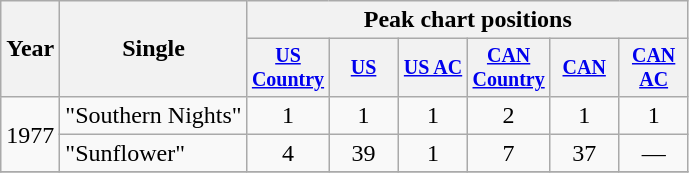<table class="wikitable" style="text-align:center;">
<tr>
<th rowspan="2">Year</th>
<th rowspan="2">Single</th>
<th colspan="6">Peak chart positions</th>
</tr>
<tr style="font-size:smaller;">
<th width="40"><a href='#'>US Country</a></th>
<th width="40"><a href='#'>US</a></th>
<th width="40"><a href='#'>US AC</a></th>
<th width="40"><a href='#'>CAN Country</a></th>
<th width="40"><a href='#'>CAN</a></th>
<th width="40"><a href='#'>CAN AC</a></th>
</tr>
<tr>
<td rowspan="2">1977</td>
<td align="left">"Southern Nights"</td>
<td>1</td>
<td>1</td>
<td>1</td>
<td>2</td>
<td>1</td>
<td>1</td>
</tr>
<tr>
<td align="left">"Sunflower"</td>
<td>4</td>
<td>39</td>
<td>1</td>
<td>7</td>
<td>37</td>
<td>—</td>
</tr>
<tr>
</tr>
</table>
